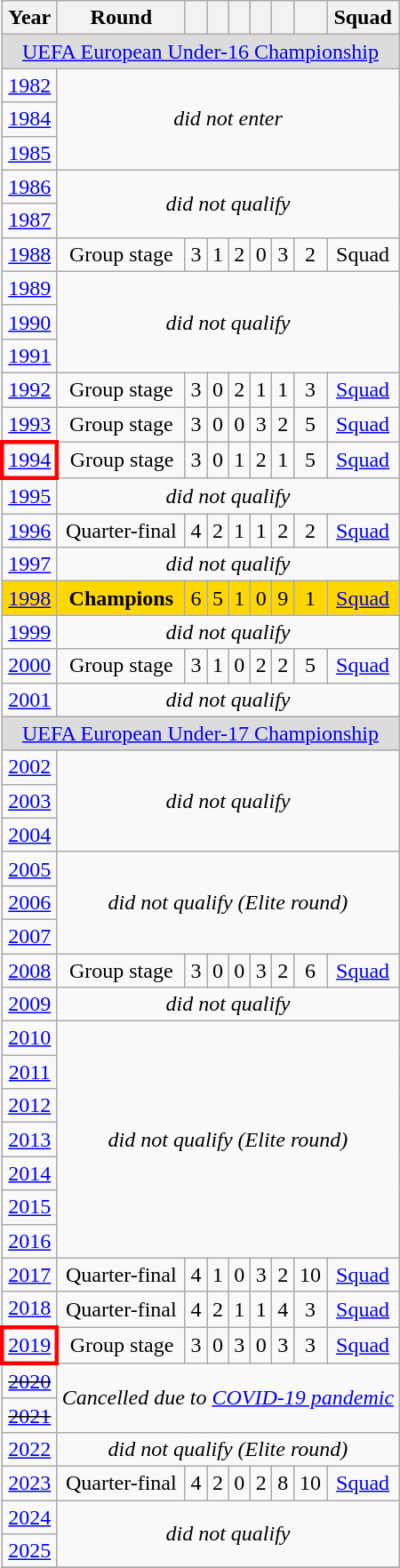<table class="wikitable" style="text-align: center;">
<tr>
<th>Year</th>
<th>Round</th>
<th></th>
<th></th>
<th></th>
<th></th>
<th></th>
<th></th>
<th>Squad</th>
</tr>
<tr>
<td colspan=9 style="background:#dcdcdc; text-align:center;"><a href='#'>UEFA European Under-16 Championship</a></td>
</tr>
<tr>
<td> <a href='#'>1982</a></td>
<td rowspan=3 colspan=8><em>did not enter</em></td>
</tr>
<tr>
<td> <a href='#'>1984</a></td>
</tr>
<tr>
<td> <a href='#'>1985</a></td>
</tr>
<tr>
<td> <a href='#'>1986</a></td>
<td rowspan=2 colspan=8><em>did not qualify</em></td>
</tr>
<tr>
<td> <a href='#'>1987</a></td>
</tr>
<tr>
<td> <a href='#'>1988</a></td>
<td>Group stage</td>
<td>3</td>
<td>1</td>
<td>2</td>
<td>0</td>
<td>3</td>
<td>2</td>
<td>Squad</td>
</tr>
<tr>
<td> <a href='#'>1989</a></td>
<td rowspan=3 colspan=8><em>did not qualify</em></td>
</tr>
<tr>
<td> <a href='#'>1990</a></td>
</tr>
<tr>
<td> <a href='#'>1991</a></td>
</tr>
<tr>
<td> <a href='#'>1992</a></td>
<td>Group stage</td>
<td>3</td>
<td>0</td>
<td>2</td>
<td>1</td>
<td>1</td>
<td>3</td>
<td><a href='#'>Squad</a></td>
</tr>
<tr>
<td> <a href='#'>1993</a></td>
<td>Group stage</td>
<td>3</td>
<td>0</td>
<td>0</td>
<td>3</td>
<td>2</td>
<td>5</td>
<td><a href='#'>Squad</a></td>
</tr>
<tr>
<td style="border: 3px solid red"> <a href='#'>1994</a></td>
<td>Group stage</td>
<td>3</td>
<td>0</td>
<td>1</td>
<td>2</td>
<td>1</td>
<td>5</td>
<td><a href='#'>Squad</a></td>
</tr>
<tr>
<td> <a href='#'>1995</a></td>
<td colspan=8><em>did not qualify</em></td>
</tr>
<tr>
<td> <a href='#'>1996</a></td>
<td>Quarter-final</td>
<td>4</td>
<td>2</td>
<td>1</td>
<td>1</td>
<td>2</td>
<td>2</td>
<td><a href='#'>Squad</a></td>
</tr>
<tr>
<td> <a href='#'>1997</a></td>
<td colspan=8><em>did not qualify</em></td>
</tr>
<tr style="background:gold;">
<td> <a href='#'>1998</a></td>
<td><strong>Champions</strong></td>
<td>6</td>
<td>5</td>
<td>1</td>
<td>0</td>
<td>9</td>
<td>1</td>
<td><a href='#'>Squad</a></td>
</tr>
<tr>
<td> <a href='#'>1999</a></td>
<td colspan=8><em>did not qualify</em></td>
</tr>
<tr>
<td> <a href='#'>2000</a></td>
<td>Group stage</td>
<td>3</td>
<td>1</td>
<td>0</td>
<td>2</td>
<td>2</td>
<td>5</td>
<td><a href='#'>Squad</a></td>
</tr>
<tr>
<td> <a href='#'>2001</a></td>
<td colspan=8><em>did not qualify</em></td>
</tr>
<tr>
<td colspan=9 style="background:#dcdcdc; text-align:center;"><a href='#'>UEFA European Under-17 Championship</a></td>
</tr>
<tr>
<td> <a href='#'>2002</a></td>
<td rowspan=3 colspan=8><em>did not qualify</em></td>
</tr>
<tr>
<td> <a href='#'>2003</a></td>
</tr>
<tr>
<td> <a href='#'>2004</a></td>
</tr>
<tr>
<td> <a href='#'>2005</a></td>
<td rowspan=3 colspan=8><em>did not qualify (Elite round)</em></td>
</tr>
<tr>
<td> <a href='#'>2006</a></td>
</tr>
<tr>
<td> <a href='#'>2007</a></td>
</tr>
<tr>
<td> <a href='#'>2008</a></td>
<td>Group stage</td>
<td>3</td>
<td>0</td>
<td>0</td>
<td>3</td>
<td>2</td>
<td>6</td>
<td><a href='#'>Squad</a></td>
</tr>
<tr>
<td> <a href='#'>2009</a></td>
<td colspan=8><em>did not qualify</em></td>
</tr>
<tr>
<td> <a href='#'>2010</a></td>
<td rowspan=7 colspan=8><em>did not qualify (Elite round)</em></td>
</tr>
<tr>
<td> <a href='#'>2011</a></td>
</tr>
<tr>
<td> <a href='#'>2012</a></td>
</tr>
<tr>
<td> <a href='#'>2013</a></td>
</tr>
<tr>
<td> <a href='#'>2014</a></td>
</tr>
<tr>
<td> <a href='#'>2015</a></td>
</tr>
<tr>
<td> <a href='#'>2016</a></td>
</tr>
<tr>
<td> <a href='#'>2017</a></td>
<td>Quarter-final</td>
<td>4</td>
<td>1</td>
<td>0</td>
<td>3</td>
<td>2</td>
<td>10</td>
<td><a href='#'>Squad</a></td>
</tr>
<tr>
<td> <a href='#'>2018</a></td>
<td>Quarter-final</td>
<td>4</td>
<td>2</td>
<td>1</td>
<td>1</td>
<td>4</td>
<td>3</td>
<td><a href='#'>Squad</a></td>
</tr>
<tr>
<td style="border: 3px solid red"> <a href='#'>2019</a></td>
<td>Group stage</td>
<td>3</td>
<td>0</td>
<td>3</td>
<td>0</td>
<td>3</td>
<td>3</td>
<td><a href='#'>Squad</a></td>
</tr>
<tr>
<td> <del><a href='#'>2020</a></del></td>
<td rowspan=2 colspan=8><em>Cancelled due to <a href='#'>COVID-19 pandemic</a></em></td>
</tr>
<tr>
<td> <del><a href='#'>2021</a></del></td>
</tr>
<tr>
<td> <a href='#'>2022</a></td>
<td colspan=8><em>did not qualify (Elite round)</em></td>
</tr>
<tr>
<td> <a href='#'>2023</a></td>
<td>Quarter-final</td>
<td>4</td>
<td>2</td>
<td>0</td>
<td>2</td>
<td>8</td>
<td>10</td>
<td><a href='#'>Squad</a></td>
</tr>
<tr>
<td> <a href='#'>2024</a></td>
<td colspan="8" rowspan="2"><em>did not qualify</em></td>
</tr>
<tr>
<td> <a href='#'>2025</a></td>
</tr>
<tr>
</tr>
</table>
